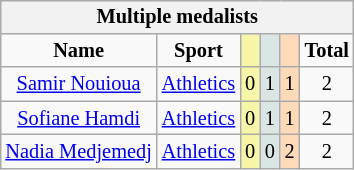<table class="wikitable" style="font-size:85%; float:right;">
<tr style="background:#efefef;">
<th colspan=7><strong>Multiple medalists</strong></th>
</tr>
<tr align=center>
<td><strong>Name</strong></td>
<td><strong>Sport</strong></td>
<td style="background:#f7f6a8;"></td>
<td style="background:#dce5e5;"></td>
<td style="background:#ffdab9;"></td>
<td><strong>Total</strong></td>
</tr>
<tr align=center>
<td><a href='#'>Samir Nouioua</a></td>
<td><a href='#'>Athletics</a></td>
<td style="background:#f7f6a8;">0</td>
<td style="background:#dce5e5;">1</td>
<td style="background:#ffdab9;">1</td>
<td>2</td>
</tr>
<tr align=center>
<td><a href='#'>Sofiane Hamdi</a></td>
<td><a href='#'>Athletics</a></td>
<td style="background:#f7f6a8;">0</td>
<td style="background:#dce5e5;">1</td>
<td style="background:#ffdab9;">1</td>
<td>2</td>
</tr>
<tr align=center>
<td><a href='#'>Nadia Medjemedj</a></td>
<td><a href='#'>Athletics</a></td>
<td style="background:#f7f6a8;">0</td>
<td style="background:#dce5e5;">0</td>
<td style="background:#ffdab9;">2</td>
<td>2</td>
</tr>
</table>
